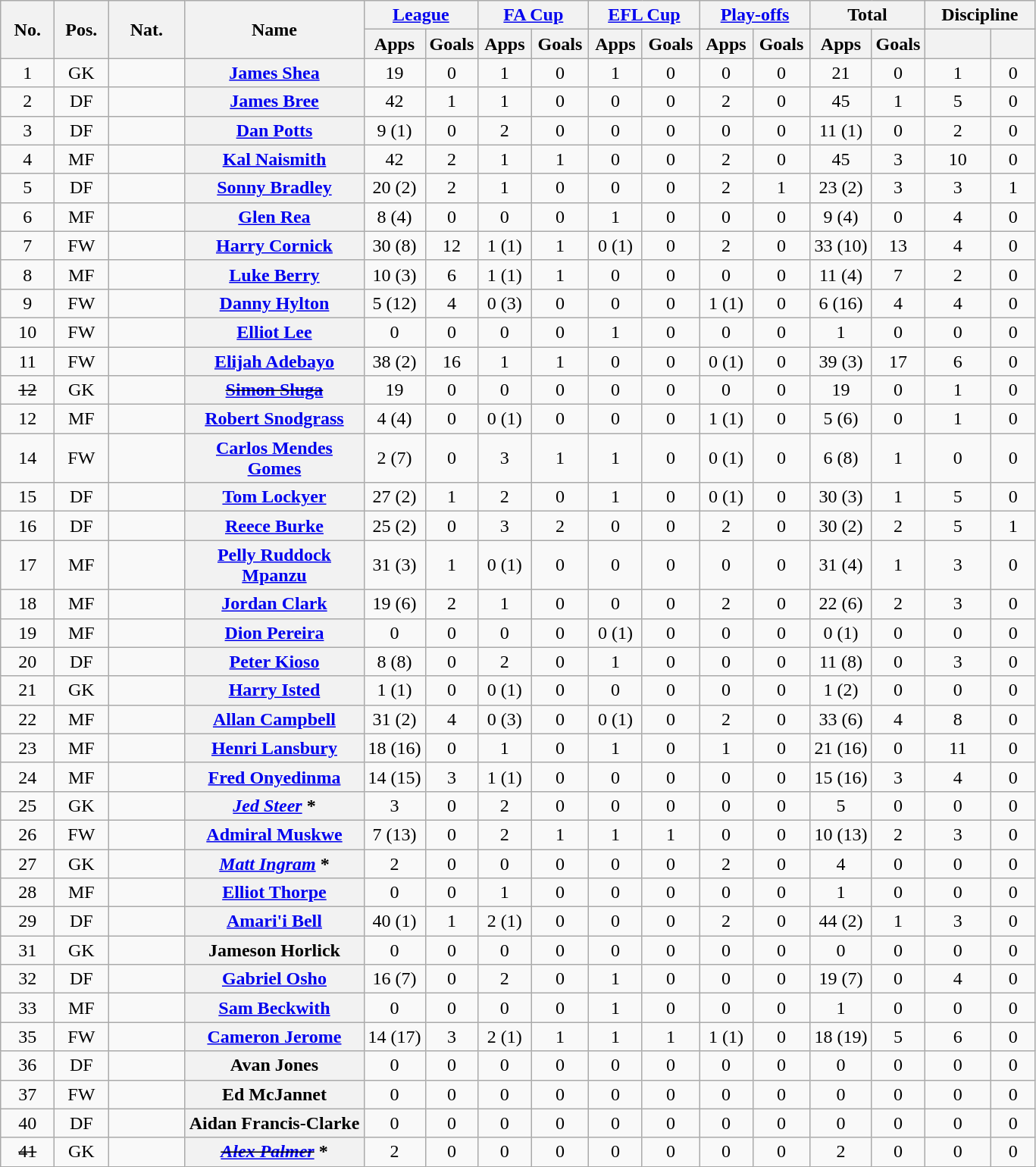<table class="wikitable plainrowheaders" style=text-align:center>
<tr>
<th rowspan=2 width=40>No.</th>
<th rowspan=2 width=40>Pos.</th>
<th rowspan=2 width=60>Nat.</th>
<th rowspan=2 width=150 scope=col>Name</th>
<th colspan=2 width=90><a href='#'>League</a></th>
<th colspan=2 width=90><a href='#'>FA Cup</a></th>
<th colspan=2 width=90><a href='#'>EFL Cup</a></th>
<th colspan=2 width=90><a href='#'>Play-offs</a></th>
<th colspan=2 width=90>Total</th>
<th colspan=2 width=90>Discipline</th>
</tr>
<tr>
<th scope=col>Apps</th>
<th scope=col>Goals</th>
<th scope=col>Apps</th>
<th scope=col>Goals</th>
<th scope=col>Apps</th>
<th scope=col>Goals</th>
<th scope=col>Apps</th>
<th scope=col>Goals</th>
<th scope=col>Apps</th>
<th scope=col>Goals</th>
<th scope=col></th>
<th scope=col></th>
</tr>
<tr>
<td>1</td>
<td>GK</td>
<td align=left></td>
<th scope=row><a href='#'>James Shea</a></th>
<td>19</td>
<td>0</td>
<td>1</td>
<td>0</td>
<td>1</td>
<td>0</td>
<td>0</td>
<td>0</td>
<td>21</td>
<td>0</td>
<td>1</td>
<td>0</td>
</tr>
<tr>
<td>2</td>
<td>DF</td>
<td align=left></td>
<th scope=row><a href='#'>James Bree</a></th>
<td>42</td>
<td>1</td>
<td>1</td>
<td>0</td>
<td>0</td>
<td>0</td>
<td>2</td>
<td>0</td>
<td>45</td>
<td>1</td>
<td>5</td>
<td>0</td>
</tr>
<tr>
<td>3</td>
<td>DF</td>
<td align=left></td>
<th scope=row><a href='#'>Dan Potts</a></th>
<td>9 (1)</td>
<td>0</td>
<td>2</td>
<td>0</td>
<td>0</td>
<td>0</td>
<td>0</td>
<td>0</td>
<td>11 (1)</td>
<td>0</td>
<td>2</td>
<td>0</td>
</tr>
<tr>
<td>4</td>
<td>MF</td>
<td align=left></td>
<th scope=row><a href='#'>Kal Naismith</a></th>
<td>42</td>
<td>2</td>
<td>1</td>
<td>1</td>
<td>0</td>
<td>0</td>
<td>2</td>
<td>0</td>
<td>45</td>
<td>3</td>
<td>10</td>
<td>0</td>
</tr>
<tr>
<td>5</td>
<td>DF</td>
<td align=left></td>
<th scope=row><a href='#'>Sonny Bradley</a></th>
<td>20 (2)</td>
<td>2</td>
<td>1</td>
<td>0</td>
<td>0</td>
<td>0</td>
<td>2</td>
<td>1</td>
<td>23 (2)</td>
<td>3</td>
<td>3</td>
<td>1</td>
</tr>
<tr>
<td>6</td>
<td>MF</td>
<td align=left></td>
<th scope=row><a href='#'>Glen Rea</a></th>
<td>8 (4)</td>
<td>0</td>
<td>0</td>
<td>0</td>
<td>1</td>
<td>0</td>
<td>0</td>
<td>0</td>
<td>9 (4)</td>
<td>0</td>
<td>4</td>
<td>0</td>
</tr>
<tr>
<td>7</td>
<td>FW</td>
<td align=left></td>
<th scope=row><a href='#'>Harry Cornick</a></th>
<td>30 (8)</td>
<td>12</td>
<td>1 (1)</td>
<td>1</td>
<td>0 (1)</td>
<td>0</td>
<td>2</td>
<td>0</td>
<td>33 (10)</td>
<td>13</td>
<td>4</td>
<td>0</td>
</tr>
<tr>
<td>8</td>
<td>MF</td>
<td align=left></td>
<th scope=row><a href='#'>Luke Berry</a></th>
<td>10 (3)</td>
<td>6</td>
<td>1 (1)</td>
<td>1</td>
<td>0</td>
<td>0</td>
<td>0</td>
<td>0</td>
<td>11 (4)</td>
<td>7</td>
<td>2</td>
<td>0</td>
</tr>
<tr>
<td>9</td>
<td>FW</td>
<td align=left></td>
<th scope=row><a href='#'>Danny Hylton</a></th>
<td>5 (12)</td>
<td>4</td>
<td>0 (3)</td>
<td>0</td>
<td>0</td>
<td>0</td>
<td>1 (1)</td>
<td>0</td>
<td>6 (16)</td>
<td>4</td>
<td>4</td>
<td>0</td>
</tr>
<tr>
<td>10</td>
<td>FW</td>
<td align=left></td>
<th scope=row><a href='#'>Elliot Lee</a></th>
<td>0</td>
<td>0</td>
<td>0</td>
<td>0</td>
<td>1</td>
<td>0</td>
<td>0</td>
<td>0</td>
<td>1</td>
<td>0</td>
<td>0</td>
<td>0</td>
</tr>
<tr>
<td>11</td>
<td>FW</td>
<td align=left></td>
<th scope=row><a href='#'>Elijah Adebayo</a></th>
<td>38 (2)</td>
<td>16</td>
<td>1</td>
<td>1</td>
<td>0</td>
<td>0</td>
<td>0 (1)</td>
<td>0</td>
<td>39 (3)</td>
<td>17</td>
<td>6</td>
<td>0</td>
</tr>
<tr>
<td><s>12</s></td>
<td>GK</td>
<td align=left></td>
<th scope=row><s><a href='#'>Simon Sluga</a></s> </th>
<td>19</td>
<td>0</td>
<td>0</td>
<td>0</td>
<td>0</td>
<td>0</td>
<td>0</td>
<td>0</td>
<td>19</td>
<td>0</td>
<td>1</td>
<td>0</td>
</tr>
<tr>
<td>12</td>
<td>MF</td>
<td align=left></td>
<th scope=row><a href='#'>Robert Snodgrass</a></th>
<td>4 (4)</td>
<td>0</td>
<td>0 (1)</td>
<td>0</td>
<td>0</td>
<td>0</td>
<td>1 (1)</td>
<td>0</td>
<td>5 (6)</td>
<td>0</td>
<td>1</td>
<td>0</td>
</tr>
<tr>
<td>14</td>
<td>FW</td>
<td align=left></td>
<th scope=row><a href='#'>Carlos Mendes Gomes</a></th>
<td>2 (7)</td>
<td>0</td>
<td>3</td>
<td>1</td>
<td>1</td>
<td>0</td>
<td>0 (1)</td>
<td>0</td>
<td>6 (8)</td>
<td>1</td>
<td>0</td>
<td>0</td>
</tr>
<tr>
<td>15</td>
<td>DF</td>
<td align=left></td>
<th scope=row><a href='#'>Tom Lockyer</a></th>
<td>27 (2)</td>
<td>1</td>
<td>2</td>
<td>0</td>
<td>1</td>
<td>0</td>
<td>0 (1)</td>
<td>0</td>
<td>30 (3)</td>
<td>1</td>
<td>5</td>
<td>0</td>
</tr>
<tr>
<td>16</td>
<td>DF</td>
<td align=left></td>
<th scope=row><a href='#'>Reece Burke</a></th>
<td>25 (2)</td>
<td>0</td>
<td>3</td>
<td>2</td>
<td>0</td>
<td>0</td>
<td>2</td>
<td>0</td>
<td>30 (2)</td>
<td>2</td>
<td>5</td>
<td>1</td>
</tr>
<tr>
<td>17</td>
<td>MF</td>
<td align=left></td>
<th scope=row><a href='#'>Pelly Ruddock Mpanzu</a></th>
<td>31 (3)</td>
<td>1</td>
<td>0 (1)</td>
<td>0</td>
<td>0</td>
<td>0</td>
<td>0</td>
<td>0</td>
<td>31 (4)</td>
<td>1</td>
<td>3</td>
<td>0</td>
</tr>
<tr>
<td>18</td>
<td>MF</td>
<td align=left></td>
<th scope=row><a href='#'>Jordan Clark</a></th>
<td>19 (6)</td>
<td>2</td>
<td>1</td>
<td>0</td>
<td>0</td>
<td>0</td>
<td>2</td>
<td>0</td>
<td>22 (6)</td>
<td>2</td>
<td>3</td>
<td>0</td>
</tr>
<tr>
<td>19</td>
<td>MF</td>
<td align=left></td>
<th scope=row><a href='#'>Dion Pereira</a></th>
<td>0</td>
<td>0</td>
<td>0</td>
<td>0</td>
<td>0 (1)</td>
<td>0</td>
<td>0</td>
<td>0</td>
<td>0 (1)</td>
<td>0</td>
<td>0</td>
<td>0</td>
</tr>
<tr>
<td>20</td>
<td>DF</td>
<td align=left></td>
<th scope=row><a href='#'>Peter Kioso</a></th>
<td>8 (8)</td>
<td>0</td>
<td>2</td>
<td>0</td>
<td>1</td>
<td>0</td>
<td>0</td>
<td>0</td>
<td>11 (8)</td>
<td>0</td>
<td>3</td>
<td>0</td>
</tr>
<tr>
<td>21</td>
<td>GK</td>
<td align=left></td>
<th scope=row><a href='#'>Harry Isted</a></th>
<td>1 (1)</td>
<td>0</td>
<td>0 (1)</td>
<td>0</td>
<td>0</td>
<td>0</td>
<td>0</td>
<td>0</td>
<td>1 (2)</td>
<td>0</td>
<td>0</td>
<td>0</td>
</tr>
<tr>
<td>22</td>
<td>MF</td>
<td align=left></td>
<th scope=row><a href='#'>Allan Campbell</a></th>
<td>31 (2)</td>
<td>4</td>
<td>0 (3)</td>
<td>0</td>
<td>0 (1)</td>
<td>0</td>
<td>2</td>
<td>0</td>
<td>33 (6)</td>
<td>4</td>
<td>8</td>
<td>0</td>
</tr>
<tr>
<td>23</td>
<td>MF</td>
<td align=left></td>
<th scope=row><a href='#'>Henri Lansbury</a></th>
<td>18 (16)</td>
<td>0</td>
<td>1</td>
<td>0</td>
<td>1</td>
<td>0</td>
<td>1</td>
<td>0</td>
<td>21 (16)</td>
<td>0</td>
<td>11</td>
<td>0</td>
</tr>
<tr>
<td>24</td>
<td>MF</td>
<td align=left></td>
<th scope=row><a href='#'>Fred Onyedinma</a></th>
<td>14 (15)</td>
<td>3</td>
<td>1 (1)</td>
<td>0</td>
<td>0</td>
<td>0</td>
<td>0</td>
<td>0</td>
<td>15 (16)</td>
<td>3</td>
<td>4</td>
<td>0</td>
</tr>
<tr>
<td>25</td>
<td>GK</td>
<td align=left></td>
<th scope=row><em><a href='#'>Jed Steer</a></em> *</th>
<td>3</td>
<td>0</td>
<td>2</td>
<td>0</td>
<td>0</td>
<td>0</td>
<td>0</td>
<td>0</td>
<td>5</td>
<td>0</td>
<td>0</td>
<td>0</td>
</tr>
<tr>
<td>26</td>
<td>FW</td>
<td align=left></td>
<th scope=row><a href='#'>Admiral Muskwe</a></th>
<td>7 (13)</td>
<td>0</td>
<td>2</td>
<td>1</td>
<td>1</td>
<td>1</td>
<td>0</td>
<td>0</td>
<td>10 (13)</td>
<td>2</td>
<td>3</td>
<td>0</td>
</tr>
<tr>
<td>27</td>
<td>GK</td>
<td align=left></td>
<th scope=row><em><a href='#'>Matt Ingram</a></em> *</th>
<td>2</td>
<td>0</td>
<td>0</td>
<td>0</td>
<td>0</td>
<td>0</td>
<td>2</td>
<td>0</td>
<td>4</td>
<td>0</td>
<td>0</td>
<td>0</td>
</tr>
<tr>
<td>28</td>
<td>MF</td>
<td align=left></td>
<th scope=row><a href='#'>Elliot Thorpe</a></th>
<td>0</td>
<td>0</td>
<td>1</td>
<td>0</td>
<td>0</td>
<td>0</td>
<td>0</td>
<td>0</td>
<td>1</td>
<td>0</td>
<td>0</td>
<td>0</td>
</tr>
<tr>
<td>29</td>
<td>DF</td>
<td align=left></td>
<th scope=row><a href='#'>Amari'i Bell</a></th>
<td>40 (1)</td>
<td>1</td>
<td>2 (1)</td>
<td>0</td>
<td>0</td>
<td>0</td>
<td>2</td>
<td>0</td>
<td>44 (2)</td>
<td>1</td>
<td>3</td>
<td>0</td>
</tr>
<tr>
<td>31</td>
<td>GK</td>
<td align=left></td>
<th scope=row>Jameson Horlick</th>
<td>0</td>
<td>0</td>
<td>0</td>
<td>0</td>
<td>0</td>
<td>0</td>
<td>0</td>
<td>0</td>
<td>0</td>
<td>0</td>
<td>0</td>
<td>0</td>
</tr>
<tr>
<td>32</td>
<td>DF</td>
<td align=left></td>
<th scope=row><a href='#'>Gabriel Osho</a></th>
<td>16 (7)</td>
<td>0</td>
<td>2</td>
<td>0</td>
<td>1</td>
<td>0</td>
<td>0</td>
<td>0</td>
<td>19 (7)</td>
<td>0</td>
<td>4</td>
<td>0</td>
</tr>
<tr>
<td>33</td>
<td>MF</td>
<td align=left></td>
<th scope=row><a href='#'>Sam Beckwith</a></th>
<td>0</td>
<td>0</td>
<td>0</td>
<td>0</td>
<td>1</td>
<td>0</td>
<td>0</td>
<td>0</td>
<td>1</td>
<td>0</td>
<td>0</td>
<td>0</td>
</tr>
<tr>
<td>35</td>
<td>FW</td>
<td align=left></td>
<th scope=row><a href='#'>Cameron Jerome</a></th>
<td>14 (17)</td>
<td>3</td>
<td>2 (1)</td>
<td>1</td>
<td>1</td>
<td>1</td>
<td>1 (1)</td>
<td>0</td>
<td>18 (19)</td>
<td>5</td>
<td>6</td>
<td>0</td>
</tr>
<tr>
<td>36</td>
<td>DF</td>
<td align=left></td>
<th scope=row>Avan Jones</th>
<td>0</td>
<td>0</td>
<td>0</td>
<td>0</td>
<td>0</td>
<td>0</td>
<td>0</td>
<td>0</td>
<td>0</td>
<td>0</td>
<td>0</td>
<td>0</td>
</tr>
<tr>
<td>37</td>
<td>FW</td>
<td align=left></td>
<th scope=row>Ed McJannet</th>
<td>0</td>
<td>0</td>
<td>0</td>
<td>0</td>
<td>0</td>
<td>0</td>
<td>0</td>
<td>0</td>
<td>0</td>
<td>0</td>
<td>0</td>
<td>0</td>
</tr>
<tr>
<td>40</td>
<td>DF</td>
<td align=left></td>
<th scope=row>Aidan Francis-Clarke</th>
<td>0</td>
<td>0</td>
<td>0</td>
<td>0</td>
<td>0</td>
<td>0</td>
<td>0</td>
<td>0</td>
<td>0</td>
<td>0</td>
<td>0</td>
<td>0</td>
</tr>
<tr>
<td><s>41</s></td>
<td>GK</td>
<td align=left></td>
<th scope=row><s><em><a href='#'>Alex Palmer</a></em></s> * </th>
<td>2</td>
<td>0</td>
<td>0</td>
<td>0</td>
<td>0</td>
<td>0</td>
<td>0</td>
<td>0</td>
<td>2</td>
<td>0</td>
<td>0</td>
<td>0</td>
</tr>
</table>
